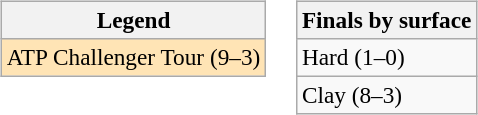<table>
<tr style="vertical-align:top">
<td><br><table class="wikitable" style=font-size:97%>
<tr>
<th>Legend</th>
</tr>
<tr style="background:moccasin;">
<td>ATP Challenger Tour (9–3)</td>
</tr>
</table>
</td>
<td><br><table class="wikitable" style=font-size:97%>
<tr>
<th>Finals by surface</th>
</tr>
<tr>
<td>Hard (1–0)</td>
</tr>
<tr>
<td>Clay (8–3)</td>
</tr>
</table>
</td>
</tr>
</table>
